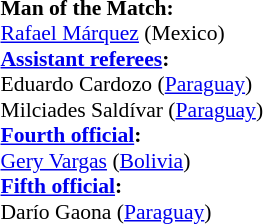<table width=50% style="font-size:90%">
<tr>
<td><br><strong>Man of the Match:</strong>
<br><a href='#'>Rafael Márquez</a> (Mexico)<br><strong><a href='#'>Assistant referees</a>:</strong>
<br>Eduardo Cardozo (<a href='#'>Paraguay</a>)
<br>Milciades Saldívar (<a href='#'>Paraguay</a>)
<br><strong><a href='#'>Fourth official</a>:</strong>
<br><a href='#'>Gery Vargas</a> (<a href='#'>Bolivia</a>)
<br><strong><a href='#'>Fifth official</a>:</strong>
<br>Darío Gaona (<a href='#'>Paraguay</a>)</td>
</tr>
</table>
